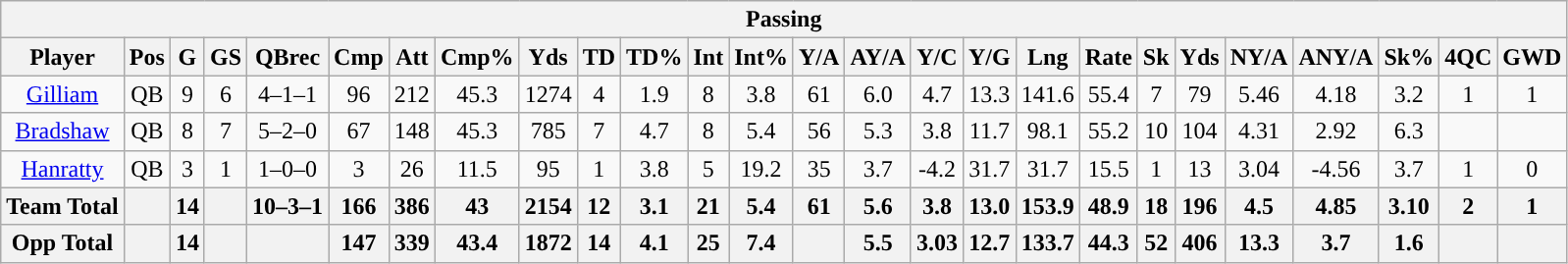<table class="wikitable" style="text-align:center">
<tr>
<th colspan="26">Passing</th>
</tr>
<tr>
<th>Player</th>
<th>Pos</th>
<th>G</th>
<th>GS</th>
<th>QBrec</th>
<th>Cmp</th>
<th>Att</th>
<th>Cmp%</th>
<th>Yds</th>
<th>TD</th>
<th>TD%</th>
<th>Int</th>
<th>Int%</th>
<th>Y/A</th>
<th>AY/A</th>
<th>Y/C</th>
<th>Y/G</th>
<th>Lng</th>
<th>Rate</th>
<th>Sk</th>
<th>Yds</th>
<th>NY/A</th>
<th>ANY/A</th>
<th>Sk%</th>
<th>4QC</th>
<th>GWD</th>
</tr>
<tr>
<td><a href='#'>Gilliam</a></td>
<td>QB</td>
<td>9</td>
<td>6</td>
<td>4–1–1</td>
<td>96</td>
<td>212</td>
<td>45.3</td>
<td>1274</td>
<td>4</td>
<td>1.9</td>
<td>8</td>
<td>3.8</td>
<td>61</td>
<td>6.0</td>
<td>4.7</td>
<td>13.3</td>
<td>141.6</td>
<td>55.4</td>
<td>7</td>
<td>79</td>
<td>5.46</td>
<td>4.18</td>
<td>3.2</td>
<td>1</td>
<td>1</td>
</tr>
<tr>
<td><a href='#'>Bradshaw</a></td>
<td>QB</td>
<td>8</td>
<td>7</td>
<td>5–2–0</td>
<td>67</td>
<td>148</td>
<td>45.3</td>
<td>785</td>
<td>7</td>
<td>4.7</td>
<td>8</td>
<td>5.4</td>
<td>56</td>
<td>5.3</td>
<td>3.8</td>
<td>11.7</td>
<td>98.1</td>
<td>55.2</td>
<td>10</td>
<td>104</td>
<td>4.31</td>
<td>2.92</td>
<td>6.3</td>
<td></td>
<td></td>
</tr>
<tr>
<td><a href='#'>Hanratty</a></td>
<td>QB</td>
<td>3</td>
<td>1</td>
<td>1–0–0</td>
<td>3</td>
<td>26</td>
<td>11.5</td>
<td>95</td>
<td>1</td>
<td>3.8</td>
<td>5</td>
<td>19.2</td>
<td>35</td>
<td>3.7</td>
<td>-4.2</td>
<td>31.7</td>
<td>31.7</td>
<td>15.5</td>
<td>1</td>
<td>13</td>
<td>3.04</td>
<td>-4.56</td>
<td>3.7</td>
<td>1</td>
<td>0</td>
</tr>
<tr>
<th>Team Total</th>
<th></th>
<th>14</th>
<th></th>
<th>10–3–1</th>
<th>166</th>
<th>386</th>
<th>43</th>
<th>2154</th>
<th>12</th>
<th>3.1</th>
<th>21</th>
<th>5.4</th>
<th>61</th>
<th>5.6</th>
<th>3.8</th>
<th>13.0</th>
<th>153.9</th>
<th>48.9</th>
<th>18</th>
<th>196</th>
<th>4.5</th>
<th>4.85</th>
<th>3.10</th>
<th>2</th>
<th>1</th>
</tr>
<tr>
<th>Opp Total</th>
<th></th>
<th>14</th>
<th></th>
<th></th>
<th>147</th>
<th>339</th>
<th>43.4</th>
<th>1872</th>
<th>14</th>
<th>4.1</th>
<th>25</th>
<th>7.4</th>
<th></th>
<th>5.5</th>
<th>3.03</th>
<th>12.7</th>
<th>133.7</th>
<th>44.3</th>
<th>52</th>
<th>406</th>
<th>13.3</th>
<th>3.7</th>
<th>1.6</th>
<th></th>
<th></th>
</tr>
</table>
